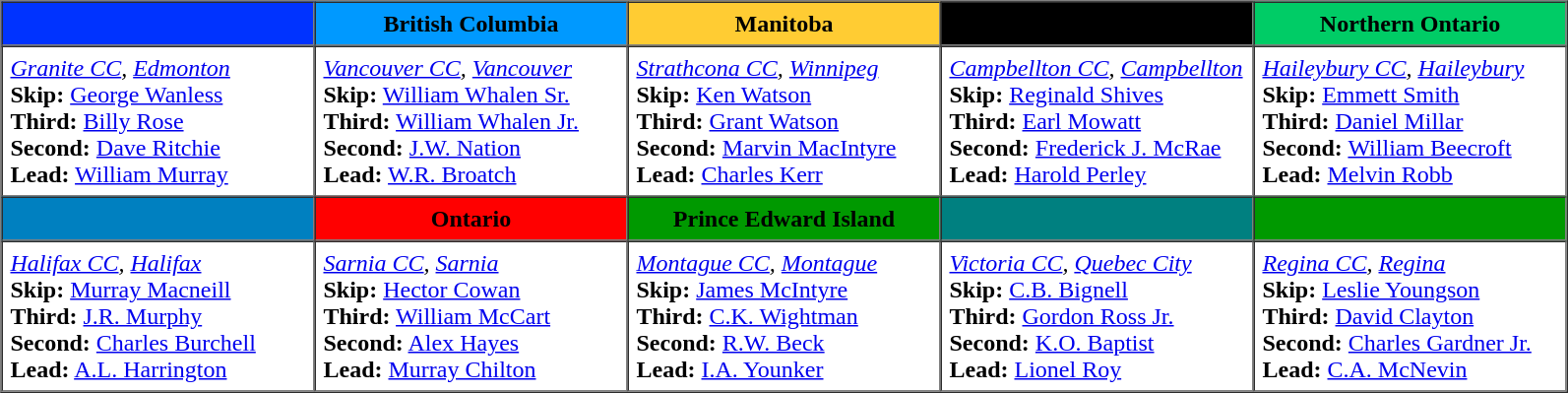<table - border=1 cellpadding=5 cellspacing=0>
<tr>
<th bgcolor=#0033FF width=200></th>
<th style="background:#09f; width:200px;">British Columbia</th>
<th style="background:#FFCC33; width:200px;">Manitoba</th>
<th bgcolor=#000000 width=200></th>
<th style="background:#0c6; width:200px;">Northern Ontario</th>
</tr>
<tr>
<td><em><a href='#'>Granite CC</a>, <a href='#'>Edmonton</a></em><br><strong>Skip:</strong> <a href='#'>George Wanless</a><br>
<strong>Third:</strong> <a href='#'>Billy Rose</a><br>
<strong>Second:</strong> <a href='#'>Dave Ritchie</a><br>
<strong>Lead:</strong> <a href='#'>William Murray</a></td>
<td><em><a href='#'>Vancouver CC</a>, <a href='#'>Vancouver</a></em><br><strong>Skip:</strong> <a href='#'>William Whalen Sr.</a><br>
<strong>Third:</strong> <a href='#'>William Whalen Jr.</a><br>
<strong>Second:</strong> <a href='#'>J.W. Nation</a><br>
<strong>Lead:</strong> <a href='#'>W.R. Broatch</a></td>
<td><em><a href='#'>Strathcona CC</a>, <a href='#'>Winnipeg</a></em><br><strong>Skip:</strong> <a href='#'>Ken Watson</a><br>
<strong>Third:</strong> <a href='#'>Grant Watson</a><br>
<strong>Second:</strong> <a href='#'>Marvin MacIntyre</a><br>
<strong>Lead:</strong> <a href='#'>Charles Kerr</a></td>
<td><em><a href='#'>Campbellton CC</a>, <a href='#'>Campbellton</a></em><br><strong>Skip:</strong> <a href='#'>Reginald Shives</a><br>
<strong>Third:</strong> <a href='#'>Earl Mowatt</a><br>
<strong>Second:</strong> <a href='#'>Frederick J. McRae</a><br>
<strong>Lead:</strong> <a href='#'>Harold Perley</a></td>
<td><em><a href='#'>Haileybury CC</a>, <a href='#'>Haileybury</a></em><br><strong>Skip:</strong> <a href='#'>Emmett Smith</a><br>
<strong>Third:</strong> <a href='#'>Daniel Millar</a><br>
<strong>Second:</strong> <a href='#'>William Beecroft</a><br>
<strong>Lead:</strong> <a href='#'>Melvin Robb</a></td>
</tr>
<tr border=1 cellpadding=5 cellspacing=0>
<th bgcolor=#0080C0 width=200></th>
<th bgcolor=#FF0000 width=200>Ontario</th>
<th style="background:#090; width:200px;">Prince Edward Island</th>
<th style="background:#008080; width:200px;"></th>
<th bgcolor=#009900 width=200></th>
</tr>
<tr>
<td><em><a href='#'>Halifax CC</a>, <a href='#'>Halifax</a></em><br><strong>Skip:</strong> <a href='#'>Murray Macneill</a><br>
<strong>Third:</strong> <a href='#'>J.R. Murphy</a><br>
<strong>Second:</strong> <a href='#'>Charles Burchell</a><br>
<strong>Lead:</strong> <a href='#'>A.L. Harrington</a></td>
<td><em><a href='#'>Sarnia CC</a>, <a href='#'>Sarnia</a></em><br><strong>Skip:</strong> <a href='#'>Hector Cowan</a><br>
<strong>Third:</strong> <a href='#'>William McCart</a><br>
<strong>Second:</strong> <a href='#'>Alex Hayes</a><br>
<strong>Lead:</strong> <a href='#'>Murray Chilton</a></td>
<td><em><a href='#'>Montague CC</a>, <a href='#'>Montague</a></em><br><strong>Skip:</strong> <a href='#'>James McIntyre</a><br>
<strong>Third:</strong> <a href='#'>C.K. Wightman</a><br>
<strong>Second:</strong> <a href='#'>R.W. Beck</a><br>
<strong>Lead:</strong> <a href='#'>I.A. Younker</a></td>
<td><em><a href='#'>Victoria CC</a>, <a href='#'>Quebec City</a></em><br><strong>Skip:</strong> <a href='#'>C.B. Bignell</a><br>
<strong>Third:</strong> <a href='#'>Gordon Ross Jr.</a><br>
<strong>Second:</strong> <a href='#'>K.O. Baptist</a><br>
<strong>Lead:</strong> <a href='#'>Lionel Roy</a></td>
<td><em><a href='#'>Regina CC</a>, <a href='#'>Regina</a></em><br><strong>Skip:</strong> <a href='#'>Leslie Youngson</a><br>
<strong>Third:</strong> <a href='#'>David Clayton</a><br>
<strong>Second:</strong> <a href='#'>Charles Gardner Jr.</a><br>
<strong>Lead:</strong> <a href='#'>C.A. McNevin</a></td>
</tr>
</table>
